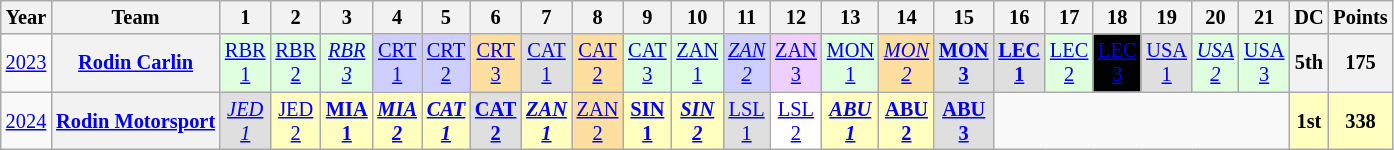<table class="wikitable" style="text-align:center; font-size:85%">
<tr>
<th scope="col">Year</th>
<th scope="col">Team</th>
<th scope="col">1</th>
<th scope="col">2</th>
<th scope="col">3</th>
<th scope="col">4</th>
<th scope="col">5</th>
<th scope="col">6</th>
<th scope="col">7</th>
<th scope="col">8</th>
<th scope="col">9</th>
<th scope="col">10</th>
<th scope="col">11</th>
<th scope="col">12</th>
<th scope="col">13</th>
<th scope="col">14</th>
<th scope="col">15</th>
<th scope="col">16</th>
<th scope="col">17</th>
<th scope="col">18</th>
<th scope="col">19</th>
<th scope="col">20</th>
<th scope="col">21</th>
<th scope="col">DC</th>
<th scope="col">Points</th>
</tr>
<tr>
<td scope="row"><a href='#'>2023</a></td>
<th nowrap><a href='#'>Rodin Carlin</a></th>
<td style="background:#DFFFDF;"><a href='#'>RBR<br>1</a><br></td>
<td style="background:#DFFFDF;"><a href='#'>RBR<br>2</a><br></td>
<td style="background:#DFFFDF;"><em><a href='#'>RBR<br>3</a></em><br></td>
<td style="background:#CFCFFF;"><a href='#'>CRT<br>1</a><br></td>
<td style="background:#CFCFFF;"><a href='#'>CRT<br>2</a><br></td>
<td style="background:#FFDF9F;"><a href='#'>CRT<br>3</a><br></td>
<td style="background:#DFDFDF;"><a href='#'>CAT<br>1</a><br></td>
<td style="background:#FFDF9F;"><a href='#'>CAT<br>2</a><br></td>
<td style="background:#DFFFDF;"><a href='#'>CAT<br>3</a><br></td>
<td style="background:#DFFFDF;"><a href='#'>ZAN<br>1</a><br></td>
<td style="background:#CFCFFF;"><em><a href='#'>ZAN<br>2</a></em><br></td>
<td style="background:#EFCFFF;"><a href='#'>ZAN<br>3</a><br></td>
<td style="background:#DFFFDF;"><a href='#'>MON<br>1</a><br></td>
<td style="background:#FFDF9F;"><em><a href='#'>MON<br>2</a></em><br></td>
<td style="background:#DFDFDF;"><strong><a href='#'>MON<br>3</a></strong><br></td>
<td style="background:#DFDFDF;"><strong><a href='#'>LEC<br>1</a></strong><br></td>
<td style="background:#DFFFDF;"><a href='#'>LEC<br>2</a><br></td>
<td style="background-color:#000000; color:#FFFFFF";><a href='#'><span>LEC<br>3</span></a><br></td>
<td style="background:#DFDFDF;"><a href='#'>USA<br>1</a><br></td>
<td style="background:#DFFFDF;"><em><a href='#'>USA<br>2</a></em><br></td>
<td style="background:#DFFFDF;"><a href='#'>USA<br>3</a><br></td>
<th>5th</th>
<th>175</th>
</tr>
<tr>
<td scope="row"><a href='#'>2024</a></td>
<th nowrap><a href='#'>Rodin Motorsport</a></th>
<td style="background:#DFDFDF;"><em><a href='#'>JED<br>1</a></em><br></td>
<td style="background:#FFFFBF;"><a href='#'>JED<br>2</a><br></td>
<td style="background:#FFFFBF;"><strong><a href='#'>MIA<br>1</a></strong><br></td>
<td style="background:#FFFFBF;"><strong><em><a href='#'>MIA<br>2</a></em></strong><br></td>
<td style="background:#FFFFBF;"><strong><em><a href='#'>CAT<br>1</a></em></strong><br></td>
<td style="background:#DFDFDF;"><strong><a href='#'>CAT<br>2</a></strong><br></td>
<td style="background:#FFFFBF;"><strong><em><a href='#'>ZAN<br>1</a></em></strong><br></td>
<td style="background:#FFDF9F;"><a href='#'>ZAN<br>2</a><br></td>
<td style="background:#FFFFBF;"><strong><a href='#'>SIN<br>1</a></strong><br></td>
<td style="background:#FFFFBF;"><strong><em><a href='#'>SIN<br>2</a></em></strong><br></td>
<td style="background:#DFDFDF;"><a href='#'>LSL<br>1</a><br></td>
<td style="background:#FFFFFF;"><a href='#'>LSL<br>2</a><br></td>
<td style="background:#FFFFBF;"><strong><em><a href='#'>ABU<br>1</a></em></strong><br></td>
<td style="background:#FFFFBF;"><strong><a href='#'>ABU<br>2</a></strong><br></td>
<td style="background:#DFDFDF;"><strong><a href='#'>ABU<br>3</a></strong><br></td>
<td colspan=6></td>
<th style="background:#FFFFBF;">1st</th>
<th style="background:#FFFFBF;">338</th>
</tr>
</table>
